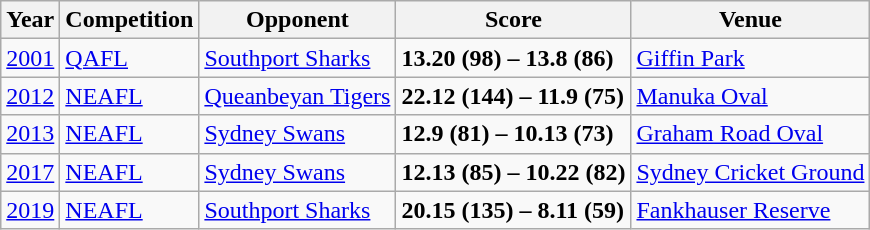<table class="wikitable">
<tr>
<th>Year</th>
<th>Competition</th>
<th>Opponent</th>
<th>Score</th>
<th>Venue</th>
</tr>
<tr>
<td><a href='#'>2001</a></td>
<td><a href='#'>QAFL</a></td>
<td><a href='#'>Southport Sharks</a></td>
<td><strong>13.20 (98) – 13.8 (86)</strong></td>
<td><a href='#'>Giffin Park</a></td>
</tr>
<tr>
<td><a href='#'>2012</a></td>
<td><a href='#'>NEAFL</a></td>
<td><a href='#'>Queanbeyan Tigers</a></td>
<td><strong>22.12 (144) – 11.9 (75)</strong></td>
<td><a href='#'>Manuka Oval</a></td>
</tr>
<tr>
<td><a href='#'>2013</a></td>
<td><a href='#'>NEAFL</a></td>
<td><a href='#'>Sydney Swans</a></td>
<td><strong>12.9 (81) – 10.13 (73)</strong></td>
<td><a href='#'>Graham Road Oval</a></td>
</tr>
<tr>
<td><a href='#'>2017</a></td>
<td><a href='#'>NEAFL</a></td>
<td><a href='#'>Sydney Swans</a></td>
<td><strong>12.13 (85) – 10.22 (82)</strong></td>
<td><a href='#'>Sydney Cricket Ground</a></td>
</tr>
<tr>
<td><a href='#'>2019</a></td>
<td><a href='#'>NEAFL</a></td>
<td><a href='#'>Southport Sharks</a></td>
<td><strong>20.15 (135) – 8.11 (59)</strong></td>
<td><a href='#'>Fankhauser Reserve</a></td>
</tr>
</table>
